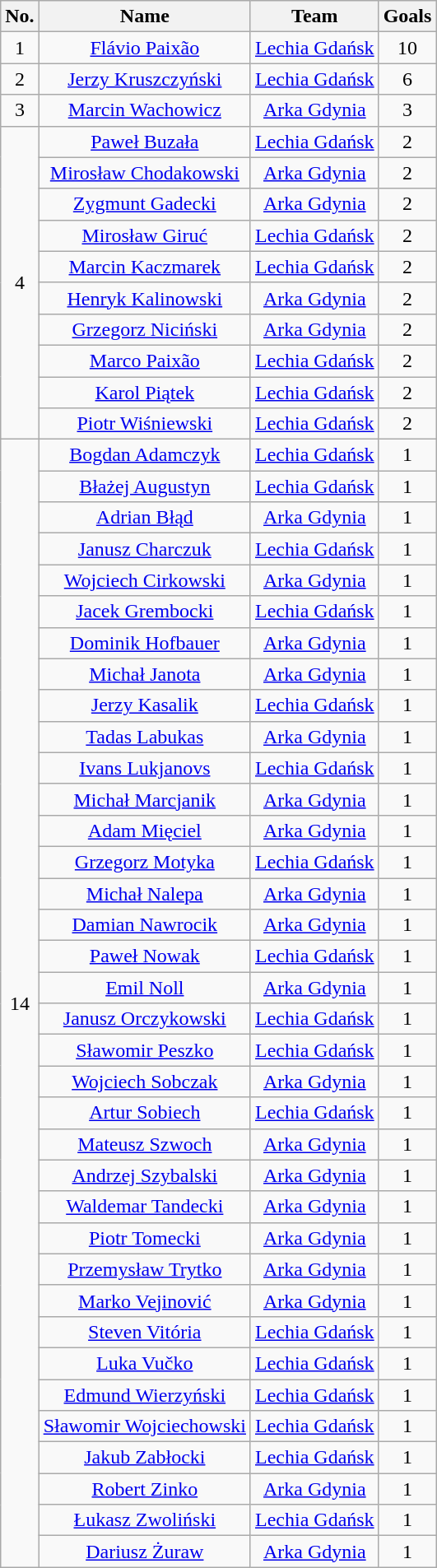<table class="wikitable" style="text-align: center">
<tr>
<th>No.</th>
<th>Name</th>
<th>Team</th>
<th>Goals</th>
</tr>
<tr>
<td>1</td>
<td><a href='#'>Flávio Paixão</a></td>
<td><a href='#'>Lechia Gdańsk</a></td>
<td>10</td>
</tr>
<tr>
<td>2</td>
<td><a href='#'>Jerzy Kruszczyński</a></td>
<td><a href='#'>Lechia Gdańsk</a></td>
<td>6</td>
</tr>
<tr>
<td>3</td>
<td><a href='#'>Marcin Wachowicz</a></td>
<td><a href='#'>Arka Gdynia</a></td>
<td>3</td>
</tr>
<tr>
<td rowspan=10>4</td>
<td><a href='#'>Paweł Buzała</a></td>
<td><a href='#'>Lechia Gdańsk</a></td>
<td>2</td>
</tr>
<tr>
<td><a href='#'>Mirosław Chodakowski</a></td>
<td><a href='#'>Arka Gdynia</a></td>
<td>2</td>
</tr>
<tr>
<td><a href='#'>Zygmunt Gadecki</a></td>
<td><a href='#'>Arka Gdynia</a></td>
<td>2</td>
</tr>
<tr>
<td><a href='#'>Mirosław Giruć</a></td>
<td><a href='#'>Lechia Gdańsk</a></td>
<td>2</td>
</tr>
<tr>
<td><a href='#'>Marcin Kaczmarek</a></td>
<td><a href='#'>Lechia Gdańsk</a></td>
<td>2</td>
</tr>
<tr>
<td><a href='#'>Henryk Kalinowski</a></td>
<td><a href='#'>Arka Gdynia</a></td>
<td>2</td>
</tr>
<tr>
<td><a href='#'>Grzegorz Niciński</a></td>
<td><a href='#'>Arka Gdynia</a></td>
<td>2</td>
</tr>
<tr>
<td><a href='#'>Marco Paixão</a></td>
<td><a href='#'>Lechia Gdańsk</a></td>
<td>2</td>
</tr>
<tr>
<td><a href='#'>Karol Piątek</a></td>
<td><a href='#'>Lechia Gdańsk</a></td>
<td>2</td>
</tr>
<tr>
<td><a href='#'>Piotr Wiśniewski</a></td>
<td><a href='#'>Lechia Gdańsk</a></td>
<td>2</td>
</tr>
<tr>
<td rowspan=36>14</td>
<td><a href='#'>Bogdan Adamczyk</a></td>
<td><a href='#'>Lechia Gdańsk</a></td>
<td>1</td>
</tr>
<tr>
<td><a href='#'>Błażej Augustyn</a></td>
<td><a href='#'>Lechia Gdańsk</a></td>
<td>1</td>
</tr>
<tr>
<td><a href='#'>Adrian Błąd</a></td>
<td><a href='#'>Arka Gdynia</a></td>
<td>1</td>
</tr>
<tr>
<td><a href='#'>Janusz Charczuk</a></td>
<td><a href='#'>Lechia Gdańsk</a></td>
<td>1</td>
</tr>
<tr>
<td><a href='#'>Wojciech Cirkowski</a></td>
<td><a href='#'>Arka Gdynia</a></td>
<td>1</td>
</tr>
<tr>
<td><a href='#'>Jacek Grembocki</a></td>
<td><a href='#'>Lechia Gdańsk</a></td>
<td>1</td>
</tr>
<tr>
<td><a href='#'>Dominik Hofbauer</a></td>
<td><a href='#'>Arka Gdynia</a></td>
<td>1</td>
</tr>
<tr>
<td><a href='#'>Michał Janota</a></td>
<td><a href='#'>Arka Gdynia</a></td>
<td>1</td>
</tr>
<tr>
<td><a href='#'>Jerzy Kasalik</a></td>
<td><a href='#'>Lechia Gdańsk</a></td>
<td>1</td>
</tr>
<tr>
<td><a href='#'>Tadas Labukas</a></td>
<td><a href='#'>Arka Gdynia</a></td>
<td>1</td>
</tr>
<tr>
<td><a href='#'>Ivans Lukjanovs</a></td>
<td><a href='#'>Lechia Gdańsk</a></td>
<td>1</td>
</tr>
<tr>
<td><a href='#'>Michał Marcjanik</a></td>
<td><a href='#'>Arka Gdynia</a></td>
<td>1</td>
</tr>
<tr>
<td><a href='#'>Adam Mięciel</a></td>
<td><a href='#'>Arka Gdynia</a></td>
<td>1</td>
</tr>
<tr>
<td><a href='#'>Grzegorz Motyka</a></td>
<td><a href='#'>Lechia Gdańsk</a></td>
<td>1</td>
</tr>
<tr>
<td><a href='#'>Michał Nalepa</a></td>
<td><a href='#'>Arka Gdynia</a></td>
<td>1</td>
</tr>
<tr>
<td><a href='#'>Damian Nawrocik</a></td>
<td><a href='#'>Arka Gdynia</a></td>
<td>1</td>
</tr>
<tr>
<td><a href='#'>Paweł Nowak</a></td>
<td><a href='#'>Lechia Gdańsk</a></td>
<td>1</td>
</tr>
<tr>
<td><a href='#'>Emil Noll</a></td>
<td><a href='#'>Arka Gdynia</a></td>
<td>1</td>
</tr>
<tr>
<td><a href='#'>Janusz Orczykowski</a></td>
<td><a href='#'>Lechia Gdańsk</a></td>
<td>1</td>
</tr>
<tr>
<td><a href='#'>Sławomir Peszko</a></td>
<td><a href='#'>Lechia Gdańsk</a></td>
<td>1</td>
</tr>
<tr>
<td><a href='#'>Wojciech Sobczak</a></td>
<td><a href='#'>Arka Gdynia</a></td>
<td>1</td>
</tr>
<tr>
<td><a href='#'>Artur Sobiech</a></td>
<td><a href='#'>Lechia Gdańsk</a></td>
<td>1</td>
</tr>
<tr>
<td><a href='#'>Mateusz Szwoch</a></td>
<td><a href='#'>Arka Gdynia</a></td>
<td>1</td>
</tr>
<tr>
<td><a href='#'>Andrzej Szybalski</a></td>
<td><a href='#'>Arka Gdynia</a></td>
<td>1</td>
</tr>
<tr>
<td><a href='#'>Waldemar Tandecki</a></td>
<td><a href='#'>Arka Gdynia</a></td>
<td>1</td>
</tr>
<tr>
<td><a href='#'>Piotr Tomecki</a></td>
<td><a href='#'>Arka Gdynia</a></td>
<td>1</td>
</tr>
<tr>
<td><a href='#'>Przemysław Trytko</a></td>
<td><a href='#'>Arka Gdynia</a></td>
<td>1</td>
</tr>
<tr>
<td><a href='#'>Marko Vejinović</a></td>
<td><a href='#'>Arka Gdynia</a></td>
<td>1</td>
</tr>
<tr>
<td><a href='#'>Steven Vitória</a></td>
<td><a href='#'>Lechia Gdańsk</a></td>
<td>1</td>
</tr>
<tr>
<td><a href='#'>Luka Vučko</a></td>
<td><a href='#'>Lechia Gdańsk</a></td>
<td>1</td>
</tr>
<tr>
<td><a href='#'>Edmund Wierzyński</a></td>
<td><a href='#'>Lechia Gdańsk</a></td>
<td>1</td>
</tr>
<tr>
<td><a href='#'>Sławomir Wojciechowski</a></td>
<td><a href='#'>Lechia Gdańsk</a></td>
<td>1</td>
</tr>
<tr>
<td><a href='#'>Jakub Zabłocki</a></td>
<td><a href='#'>Lechia Gdańsk</a></td>
<td>1</td>
</tr>
<tr>
<td><a href='#'>Robert Zinko</a></td>
<td><a href='#'>Arka Gdynia</a></td>
<td>1</td>
</tr>
<tr>
<td><a href='#'>Łukasz Zwoliński</a></td>
<td><a href='#'>Lechia Gdańsk</a></td>
<td>1</td>
</tr>
<tr>
<td><a href='#'>Dariusz Żuraw</a></td>
<td><a href='#'>Arka Gdynia</a></td>
<td>1</td>
</tr>
</table>
